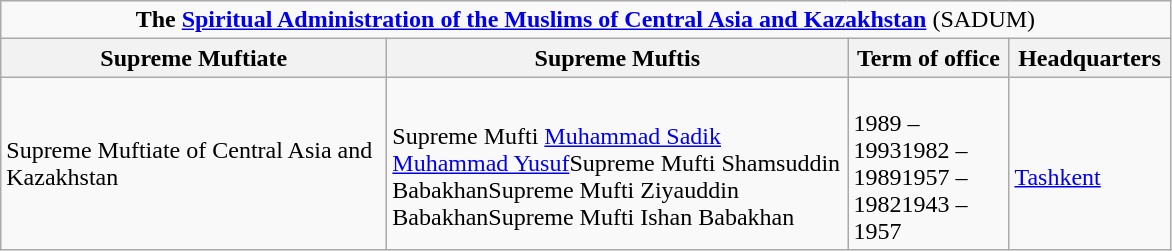<table class=wikitable>
<tr>
<td colspan=4 align=center><strong>The <a href='#'>Spiritual Administration of the Muslims of Central Asia and Kazakhstan</a></strong> (SADUM)</td>
</tr>
<tr>
<th scope="row" width="250">Supreme Muftiate</th>
<th scope="row" width="300">Supreme Muftis</th>
<th scope="row" width="100">Term of office</th>
<th scope="row" width="100">Headquarters</th>
</tr>
<tr>
<td>Supreme Muftiate of Central Asia and Kazakhstan</td>
<td><br>Supreme Mufti <a href='#'>Muhammad Sadik Muhammad Yusuf</a>Supreme Mufti Shamsuddin BabakhanSupreme Mufti Ziyauddin BabakhanSupreme Mufti Ishan Babakhan</td>
<td><br>1989 – 19931982 – 19891957 – 19821943 – 1957</td>
<td><br><a href='#'>Tashkent</a></td>
</tr>
</table>
